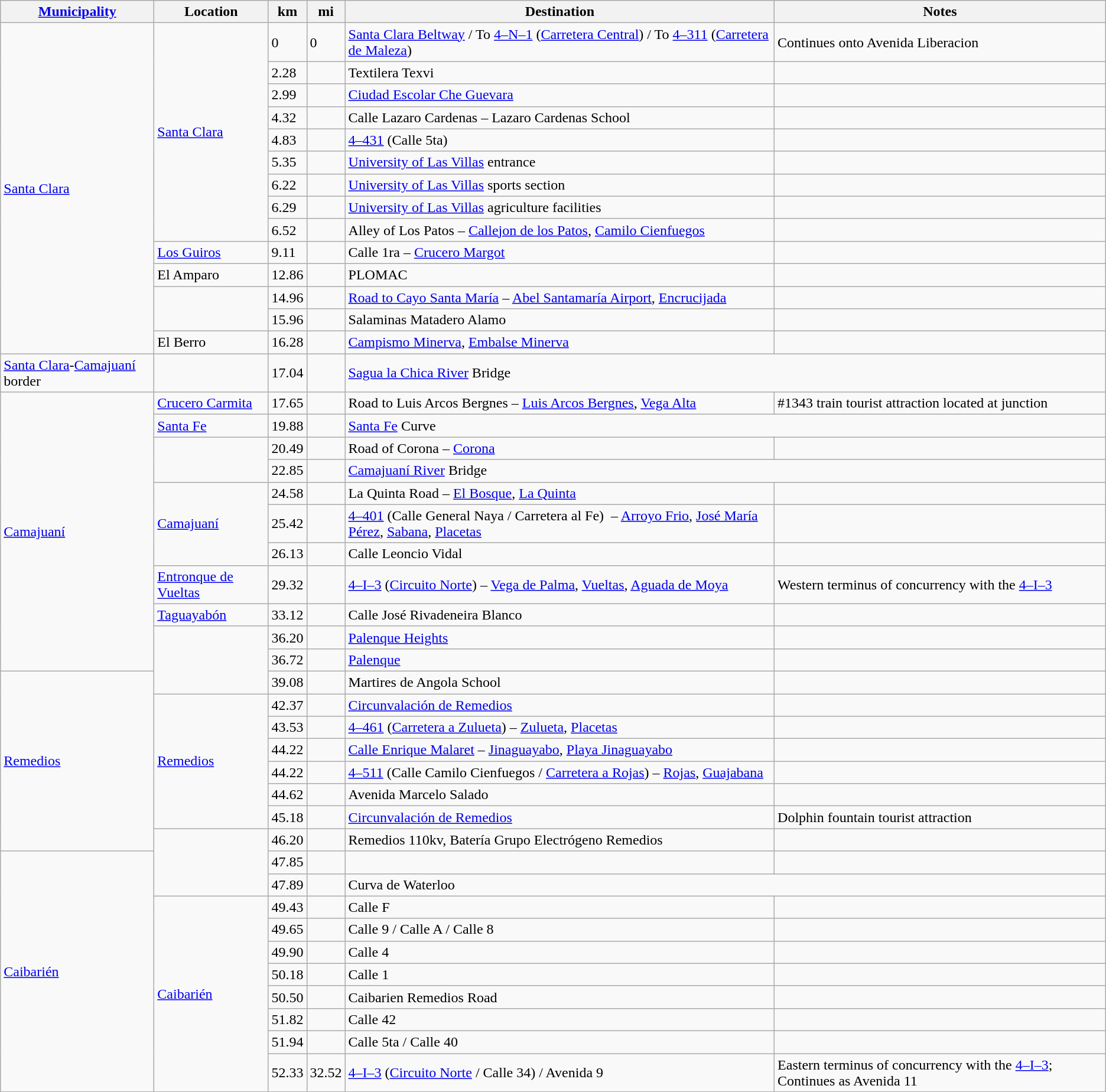<table class="wikitable">
<tr>
<th><a href='#'>Municipality</a></th>
<th>Location</th>
<th>km</th>
<th>mi</th>
<th>Destination</th>
<th>Notes</th>
</tr>
<tr>
<td rowspan="14"><a href='#'>Santa Clara</a></td>
<td rowspan="9"><a href='#'>Santa Clara</a></td>
<td>0</td>
<td>0</td>
<td>  <a href='#'>Santa Clara Beltway</a> / To <a href='#'>4–N–1</a> (<a href='#'>Carretera Central</a>) / To <a href='#'>4–311</a> (<a href='#'>Carretera de Maleza</a>)</td>
<td>Continues onto Avenida Liberacion</td>
</tr>
<tr>
<td>2.28</td>
<td></td>
<td>Textilera Texvi</td>
<td></td>
</tr>
<tr>
<td>2.99</td>
<td></td>
<td><bdi><a href='#'>Ciudad Escolar Che Guevara</a></bdi></td>
<td></td>
</tr>
<tr>
<td>4.32</td>
<td></td>
<td>Calle Lazaro Cardenas – Lazaro Cardenas School</td>
<td></td>
</tr>
<tr>
<td>4.83</td>
<td></td>
<td> <a href='#'>4–431</a> (Calle 5ta)</td>
<td></td>
</tr>
<tr>
<td>5.35</td>
<td></td>
<td><a href='#'>University of Las Villas</a> entrance</td>
<td></td>
</tr>
<tr>
<td>6.22</td>
<td></td>
<td><a href='#'>University of Las Villas</a> sports section</td>
<td></td>
</tr>
<tr>
<td>6.29</td>
<td></td>
<td><a href='#'>University of Las Villas</a> agriculture facilities</td>
<td></td>
</tr>
<tr>
<td>6.52</td>
<td></td>
<td>Alley of Los Patos – <a href='#'>Callejon de los Patos</a>, <a href='#'>Camilo Cienfuegos</a></td>
<td></td>
</tr>
<tr>
<td><a href='#'>Los Guiros</a></td>
<td>9.11</td>
<td></td>
<td>Calle 1ra – <a href='#'>Crucero Margot</a></td>
<td></td>
</tr>
<tr>
<td>El Amparo</td>
<td>12.86</td>
<td></td>
<td>PLOMAC</td>
<td></td>
</tr>
<tr>
<td rowspan="2"></td>
<td>14.96</td>
<td></td>
<td><a href='#'>Road to Cayo Santa María</a> – <a href='#'>Abel Santamaría Airport</a>, <a href='#'>Encrucijada</a></td>
<td></td>
</tr>
<tr>
<td>15.96</td>
<td></td>
<td>Salaminas Matadero Alamo</td>
<td></td>
</tr>
<tr>
<td>El Berro</td>
<td>16.28</td>
<td></td>
<td><a href='#'>Campismo Minerva</a>, <a href='#'>Embalse Minerva</a></td>
<td></td>
</tr>
<tr>
<td><a href='#'>Santa Clara</a>-<a href='#'>Camajuaní</a> border</td>
<td></td>
<td>17.04</td>
<td></td>
<td colspan="2"><a href='#'>Sagua la Chica River</a> Bridge</td>
</tr>
<tr>
<td rowspan="11"><a href='#'>Camajuaní</a></td>
<td><a href='#'>Crucero Carmita</a></td>
<td>17.65</td>
<td></td>
<td>Road to Luis Arcos Bergnes – <a href='#'>Luis Arcos Bergnes</a>, <a href='#'>Vega Alta</a></td>
<td>#1343 train tourist attraction located at junction</td>
</tr>
<tr>
<td><a href='#'>Santa Fe</a></td>
<td>19.88</td>
<td></td>
<td colspan="2"><a href='#'>Santa Fe</a> Curve</td>
</tr>
<tr>
<td rowspan="2"></td>
<td>20.49</td>
<td></td>
<td>Road of Corona – <a href='#'>Corona</a></td>
<td></td>
</tr>
<tr>
<td>22.85</td>
<td></td>
<td colspan="2"><a href='#'>Camajuaní River</a> Bridge</td>
</tr>
<tr>
<td rowspan="3"><a href='#'>Camajuaní</a></td>
<td>24.58</td>
<td></td>
<td>La Quinta Road – <a href='#'>El Bosque</a>, <a href='#'>La Quinta</a></td>
<td></td>
</tr>
<tr>
<td>25.42</td>
<td></td>
<td> <a href='#'>4–401</a> (Calle General Naya / Carretera al Fe)  – <a href='#'>Arroyo Frio</a>, <a href='#'>José María Pérez</a>, <a href='#'>Sabana</a>, <a href='#'>Placetas</a></td>
<td></td>
</tr>
<tr>
<td>26.13</td>
<td></td>
<td>Calle Leoncio Vidal</td>
<td></td>
</tr>
<tr>
<td><a href='#'>Entronque de Vueltas</a></td>
<td>29.32</td>
<td></td>
<td> <a href='#'>4–I–3</a> (<a href='#'>Circuito Norte</a>) – <a href='#'>Vega de Palma</a>, <a href='#'>Vueltas</a>, <a href='#'>Aguada de Moya</a></td>
<td>Western terminus of concurrency with the <a href='#'>4–I–3</a></td>
</tr>
<tr>
<td><a href='#'>Taguayabón</a></td>
<td>33.12</td>
<td></td>
<td>Calle José Rivadeneira Blanco</td>
<td></td>
</tr>
<tr>
<td rowspan="3"></td>
<td>36.20</td>
<td></td>
<td><a href='#'>Palenque Heights</a></td>
<td></td>
</tr>
<tr>
<td>36.72</td>
<td></td>
<td><a href='#'>Palenque</a></td>
<td></td>
</tr>
<tr>
<td rowspan="8"><a href='#'>Remedios</a></td>
<td>39.08</td>
<td></td>
<td>Martires de Angola School</td>
<td></td>
</tr>
<tr>
<td rowspan="6"><a href='#'>Remedios</a></td>
<td>42.37</td>
<td></td>
<td><a href='#'>Circunvalación de Remedios</a></td>
<td></td>
</tr>
<tr>
<td>43.53</td>
<td></td>
<td> <a href='#'>4–461</a> (<a href='#'>Carretera a Zulueta</a>) – <a href='#'>Zulueta</a>, <a href='#'>Placetas</a></td>
<td></td>
</tr>
<tr>
<td>44.22</td>
<td></td>
<td><a href='#'>Calle Enrique Malaret</a> – <bdi><a href='#'>Jinaguayabo</a>, <a href='#'>Playa Jinaguayabo</a></bdi></td>
<td></td>
</tr>
<tr>
<td>44.22</td>
<td></td>
<td> <a href='#'>4–511</a> (Calle Camilo Cienfuegos / <a href='#'>Carretera a Rojas</a>) – <a href='#'>Rojas</a>, <a href='#'>Guajabana</a></td>
<td></td>
</tr>
<tr>
<td>44.62</td>
<td></td>
<td>Avenida Marcelo Salado</td>
<td></td>
</tr>
<tr>
<td>45.18</td>
<td></td>
<td><a href='#'>Circunvalación de Remedios</a></td>
<td>Dolphin fountain tourist attraction</td>
</tr>
<tr>
<td rowspan="3"></td>
<td>46.20</td>
<td></td>
<td><bdi>Remedios 110kv, Batería Grupo Electrógeno Remedios</bdi></td>
<td></td>
</tr>
<tr>
<td rowspan="10"><a href='#'>Caibarién</a></td>
<td>47.85</td>
<td></td>
<td></td>
<td></td>
</tr>
<tr>
<td>47.89</td>
<td></td>
<td colspan="2">Curva de Waterloo</td>
</tr>
<tr>
<td rowspan="8"><a href='#'>Caibarién</a></td>
<td>49.43</td>
<td></td>
<td>Calle F</td>
<td></td>
</tr>
<tr>
<td>49.65</td>
<td></td>
<td>Calle 9 / Calle A / Calle 8</td>
<td></td>
</tr>
<tr>
<td>49.90</td>
<td></td>
<td>Calle 4</td>
<td></td>
</tr>
<tr>
<td>50.18</td>
<td></td>
<td>Calle 1</td>
<td></td>
</tr>
<tr>
<td>50.50</td>
<td></td>
<td>Caibarien Remedios Road</td>
<td></td>
</tr>
<tr>
<td>51.82</td>
<td></td>
<td>Calle 42</td>
<td></td>
</tr>
<tr>
<td>51.94</td>
<td></td>
<td>Calle 5ta / Calle 40</td>
<td></td>
</tr>
<tr>
<td>52.33</td>
<td>32.52</td>
<td> <a href='#'>4–I–3</a> (<a href='#'>Circuito Norte</a> / Calle 34) / Avenida 9</td>
<td>Eastern terminus of concurrency with the <a href='#'>4–I–3</a>; Continues as Avenida 11</td>
</tr>
</table>
